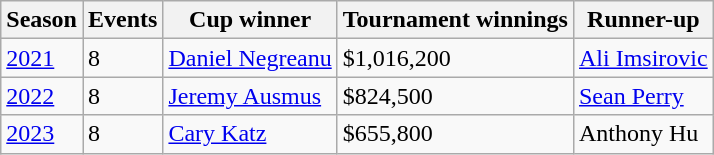<table class="wikitable sortable">
<tr>
<th>Season</th>
<th>Events</th>
<th>Cup winner</th>
<th>Tournament winnings</th>
<th>Runner-up</th>
</tr>
<tr>
<td><a href='#'>2021</a></td>
<td>8</td>
<td> <a href='#'>Daniel Negreanu</a></td>
<td>$1,016,200</td>
<td> <a href='#'>Ali Imsirovic</a></td>
</tr>
<tr>
<td><a href='#'>2022</a></td>
<td>8</td>
<td> <a href='#'>Jeremy Ausmus</a></td>
<td>$824,500</td>
<td> <a href='#'>Sean Perry</a></td>
</tr>
<tr>
<td><a href='#'>2023</a></td>
<td>8</td>
<td> <a href='#'>Cary Katz</a></td>
<td>$655,800</td>
<td> Anthony Hu</td>
</tr>
</table>
